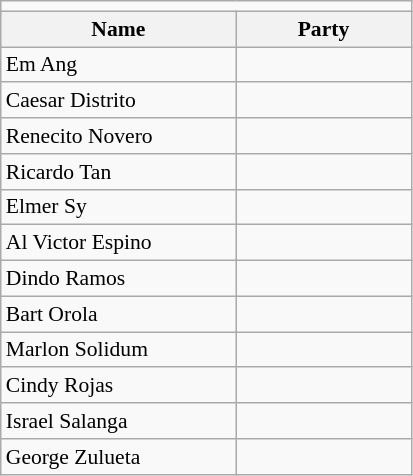<table class=wikitable style="font-size:90%">
<tr>
<td colspan=4 bgcolor=></td>
</tr>
<tr>
<th style="width:150px;">Name</th>
<th colspan="2" style="width:110px;">Party</th>
</tr>
<tr>
<td>Em Ang</td>
<td></td>
</tr>
<tr>
<td>Caesar Distrito</td>
<td></td>
</tr>
<tr>
<td>Renecito Novero</td>
<td></td>
</tr>
<tr>
<td>Ricardo Tan</td>
<td></td>
</tr>
<tr>
<td>Elmer Sy</td>
<td></td>
</tr>
<tr>
<td>Al Victor Espino</td>
<td></td>
</tr>
<tr>
<td>Dindo Ramos</td>
<td></td>
</tr>
<tr>
<td>Bart Orola</td>
<td></td>
</tr>
<tr>
<td>Marlon Solidum</td>
<td></td>
</tr>
<tr>
<td>Cindy Rojas</td>
<td></td>
</tr>
<tr>
<td>Israel Salanga</td>
<td></td>
</tr>
<tr>
<td>George Zulueta</td>
<td></td>
</tr>
</table>
